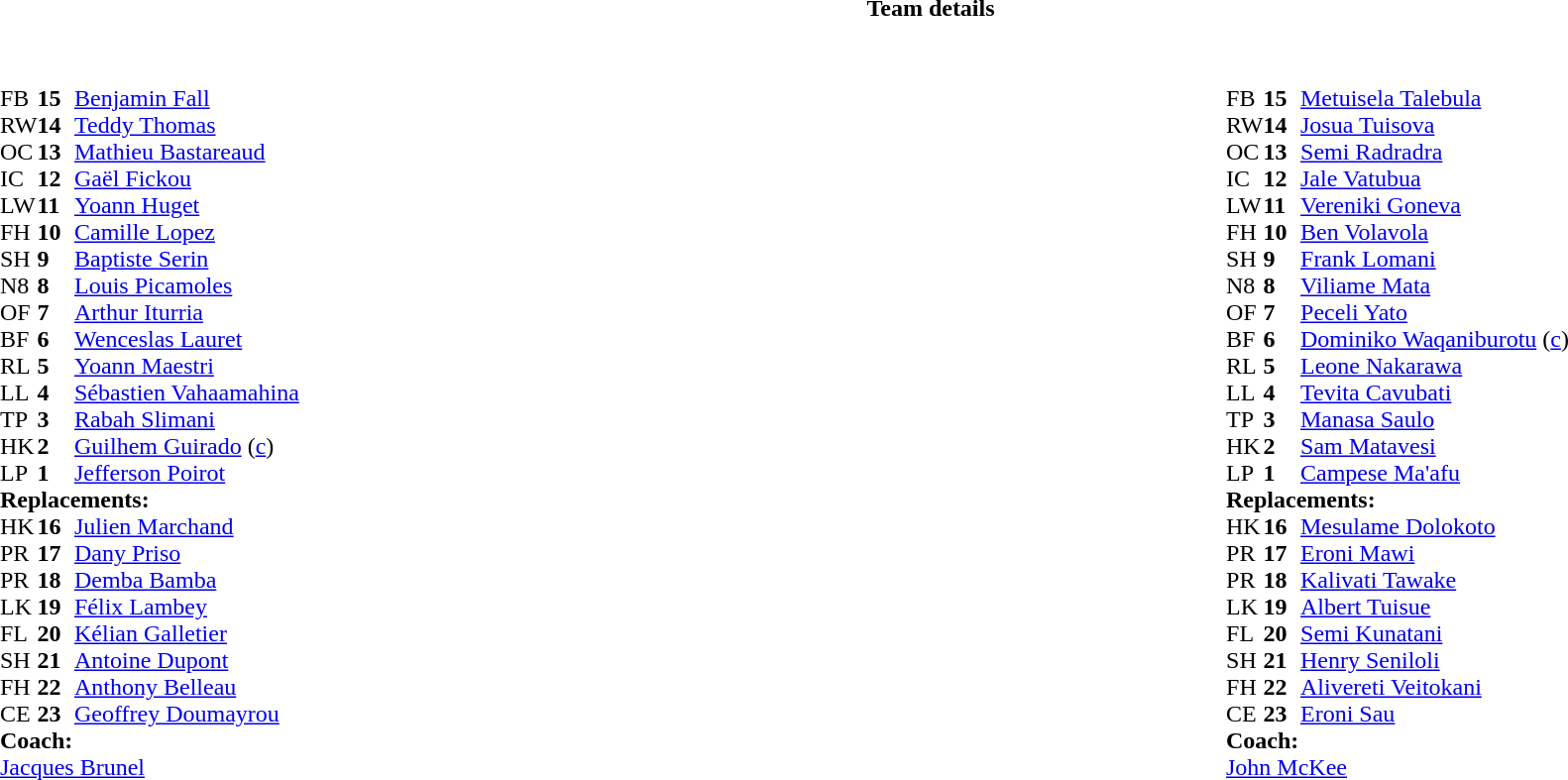<table border="0" style="width:100%" class="collapsible collapsed">
<tr>
<th>Team details</th>
</tr>
<tr>
<td><br><table style="width:100%">
<tr>
<td style="vertical-align:top;width:50%"><br><table cellspacing="0" cellpadding="0">
<tr>
<th width="25"></th>
<th width="25"></th>
</tr>
<tr>
<td>FB</td>
<td><strong>15</strong></td>
<td><a href='#'>Benjamin Fall</a></td>
</tr>
<tr>
<td>RW</td>
<td><strong>14</strong></td>
<td><a href='#'>Teddy Thomas</a></td>
</tr>
<tr>
<td>OC</td>
<td><strong>13</strong></td>
<td><a href='#'>Mathieu Bastareaud</a></td>
</tr>
<tr>
<td>IC</td>
<td><strong>12</strong></td>
<td><a href='#'>Gaël Fickou</a></td>
<td></td>
<td></td>
</tr>
<tr>
<td>LW</td>
<td><strong>11</strong></td>
<td><a href='#'>Yoann Huget</a></td>
</tr>
<tr>
<td>FH</td>
<td><strong>10</strong></td>
<td><a href='#'>Camille Lopez</a></td>
<td></td>
<td></td>
</tr>
<tr>
<td>SH</td>
<td><strong>9</strong></td>
<td><a href='#'>Baptiste Serin</a></td>
<td></td>
<td></td>
</tr>
<tr>
<td>N8</td>
<td><strong>8</strong></td>
<td><a href='#'>Louis Picamoles</a></td>
<td></td>
<td></td>
</tr>
<tr>
<td>OF</td>
<td><strong>7</strong></td>
<td><a href='#'>Arthur Iturria</a></td>
<td></td>
<td></td>
<td></td>
</tr>
<tr>
<td>BF</td>
<td><strong>6</strong></td>
<td><a href='#'>Wenceslas Lauret</a></td>
</tr>
<tr>
<td>RL</td>
<td><strong>5</strong></td>
<td><a href='#'>Yoann Maestri</a></td>
</tr>
<tr>
<td>LL</td>
<td><strong>4</strong></td>
<td><a href='#'>Sébastien Vahaamahina</a></td>
<td></td>
<td></td>
</tr>
<tr>
<td>TP</td>
<td><strong>3</strong></td>
<td><a href='#'>Rabah Slimani</a></td>
<td></td>
<td></td>
</tr>
<tr>
<td>HK</td>
<td><strong>2</strong></td>
<td><a href='#'>Guilhem Guirado</a> (<a href='#'>c</a>)</td>
<td></td>
<td></td>
</tr>
<tr>
<td>LP</td>
<td><strong>1</strong></td>
<td><a href='#'>Jefferson Poirot</a></td>
<td></td>
<td></td>
</tr>
<tr>
<td colspan="3"><strong>Replacements:</strong></td>
</tr>
<tr>
<td>HK</td>
<td><strong>16</strong></td>
<td><a href='#'>Julien Marchand</a></td>
<td></td>
<td></td>
</tr>
<tr>
<td>PR</td>
<td><strong>17</strong></td>
<td><a href='#'>Dany Priso</a></td>
<td></td>
<td></td>
</tr>
<tr>
<td>PR</td>
<td><strong>18</strong></td>
<td><a href='#'>Demba Bamba</a></td>
<td></td>
<td></td>
</tr>
<tr>
<td>LK</td>
<td><strong>19</strong></td>
<td><a href='#'>Félix Lambey</a></td>
<td></td>
<td></td>
</tr>
<tr>
<td>FL</td>
<td><strong>20</strong></td>
<td><a href='#'>Kélian Galletier</a></td>
<td></td>
<td></td>
</tr>
<tr>
<td>SH</td>
<td><strong>21</strong></td>
<td><a href='#'>Antoine Dupont</a></td>
<td></td>
<td></td>
</tr>
<tr>
<td>FH</td>
<td><strong>22</strong></td>
<td><a href='#'>Anthony Belleau</a></td>
<td></td>
<td></td>
</tr>
<tr>
<td>CE</td>
<td><strong>23</strong></td>
<td><a href='#'>Geoffrey Doumayrou</a></td>
<td></td>
<td></td>
</tr>
<tr>
<td colspan="3"><strong>Coach:</strong></td>
</tr>
<tr>
<td colspan="4"> <a href='#'>Jacques Brunel</a></td>
</tr>
</table>
</td>
<td style="vertical-align:top;width:50%"><br><table cellspacing="0" cellpadding="0" style="margin:auto">
<tr>
<th width="25"></th>
<th width="25"></th>
</tr>
<tr>
<td>FB</td>
<td><strong>15</strong></td>
<td><a href='#'>Metuisela Talebula</a></td>
<td></td>
<td></td>
</tr>
<tr>
<td>RW</td>
<td><strong>14</strong></td>
<td><a href='#'>Josua Tuisova</a></td>
<td></td>
<td></td>
</tr>
<tr>
<td>OC</td>
<td><strong>13</strong></td>
<td><a href='#'>Semi Radradra</a></td>
</tr>
<tr>
<td>IC</td>
<td><strong>12</strong></td>
<td><a href='#'>Jale Vatubua</a></td>
</tr>
<tr>
<td>LW</td>
<td><strong>11</strong></td>
<td><a href='#'>Vereniki Goneva</a></td>
</tr>
<tr>
<td>FH</td>
<td><strong>10</strong></td>
<td><a href='#'>Ben Volavola</a></td>
</tr>
<tr>
<td>SH</td>
<td><strong>9</strong></td>
<td><a href='#'>Frank Lomani</a></td>
<td></td>
<td></td>
</tr>
<tr>
<td>N8</td>
<td><strong>8</strong></td>
<td><a href='#'>Viliame Mata</a></td>
<td></td>
<td></td>
</tr>
<tr>
<td>OF</td>
<td><strong>7</strong></td>
<td><a href='#'>Peceli Yato</a></td>
</tr>
<tr>
<td>BF</td>
<td><strong>6</strong></td>
<td><a href='#'>Dominiko Waqaniburotu</a> (<a href='#'>c</a>)</td>
</tr>
<tr>
<td>RL</td>
<td><strong>5</strong></td>
<td><a href='#'>Leone Nakarawa</a></td>
</tr>
<tr>
<td>LL</td>
<td><strong>4</strong></td>
<td><a href='#'>Tevita Cavubati</a></td>
<td></td>
<td></td>
</tr>
<tr>
<td>TP</td>
<td><strong>3</strong></td>
<td><a href='#'>Manasa Saulo</a></td>
<td></td>
<td></td>
</tr>
<tr>
<td>HK</td>
<td><strong>2</strong></td>
<td><a href='#'>Sam Matavesi</a></td>
<td></td>
<td></td>
</tr>
<tr>
<td>LP</td>
<td><strong>1</strong></td>
<td><a href='#'>Campese Ma'afu</a></td>
<td></td>
<td></td>
</tr>
<tr>
<td colspan="3"><strong>Replacements:</strong></td>
</tr>
<tr>
<td>HK</td>
<td><strong>16</strong></td>
<td><a href='#'>Mesulame Dolokoto</a></td>
<td></td>
<td></td>
</tr>
<tr>
<td>PR</td>
<td><strong>17</strong></td>
<td><a href='#'>Eroni Mawi</a></td>
<td></td>
<td></td>
</tr>
<tr>
<td>PR</td>
<td><strong>18</strong></td>
<td><a href='#'>Kalivati Tawake</a></td>
<td></td>
<td></td>
</tr>
<tr>
<td>LK</td>
<td><strong>19</strong></td>
<td><a href='#'>Albert Tuisue</a></td>
<td></td>
<td></td>
</tr>
<tr>
<td>FL</td>
<td><strong>20</strong></td>
<td><a href='#'>Semi Kunatani</a></td>
<td></td>
<td></td>
</tr>
<tr>
<td>SH</td>
<td><strong>21</strong></td>
<td><a href='#'>Henry Seniloli</a></td>
<td></td>
<td></td>
</tr>
<tr>
<td>FH</td>
<td><strong>22</strong></td>
<td><a href='#'>Alivereti Veitokani</a></td>
<td></td>
<td></td>
</tr>
<tr>
<td>CE</td>
<td><strong>23</strong></td>
<td><a href='#'>Eroni Sau</a></td>
<td></td>
<td></td>
</tr>
<tr>
<td colspan="3"><strong>Coach:</strong></td>
</tr>
<tr>
<td colspan="4"> <a href='#'>John McKee</a></td>
</tr>
</table>
</td>
</tr>
</table>
</td>
</tr>
</table>
